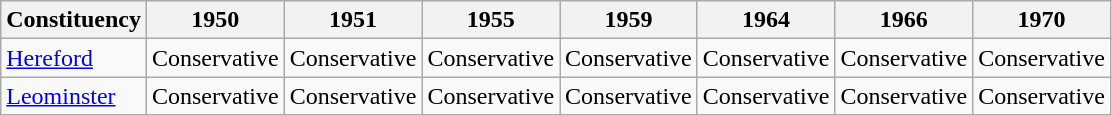<table class="wikitable sortable">
<tr>
<th>Constituency</th>
<th>1950</th>
<th>1951</th>
<th>1955</th>
<th>1959</th>
<th>1964</th>
<th>1966</th>
<th>1970</th>
</tr>
<tr>
<td><a href='#'>Hereford</a></td>
<td bgcolor=>Conservative</td>
<td bgcolor=>Conservative</td>
<td bgcolor=>Conservative</td>
<td bgcolor=>Conservative</td>
<td bgcolor=>Conservative</td>
<td bgcolor=>Conservative</td>
<td bgcolor=>Conservative</td>
</tr>
<tr>
<td><a href='#'>Leominster</a></td>
<td bgcolor=>Conservative</td>
<td bgcolor=>Conservative</td>
<td bgcolor=>Conservative</td>
<td bgcolor=>Conservative</td>
<td bgcolor=>Conservative</td>
<td bgcolor=>Conservative</td>
<td bgcolor=>Conservative</td>
</tr>
</table>
